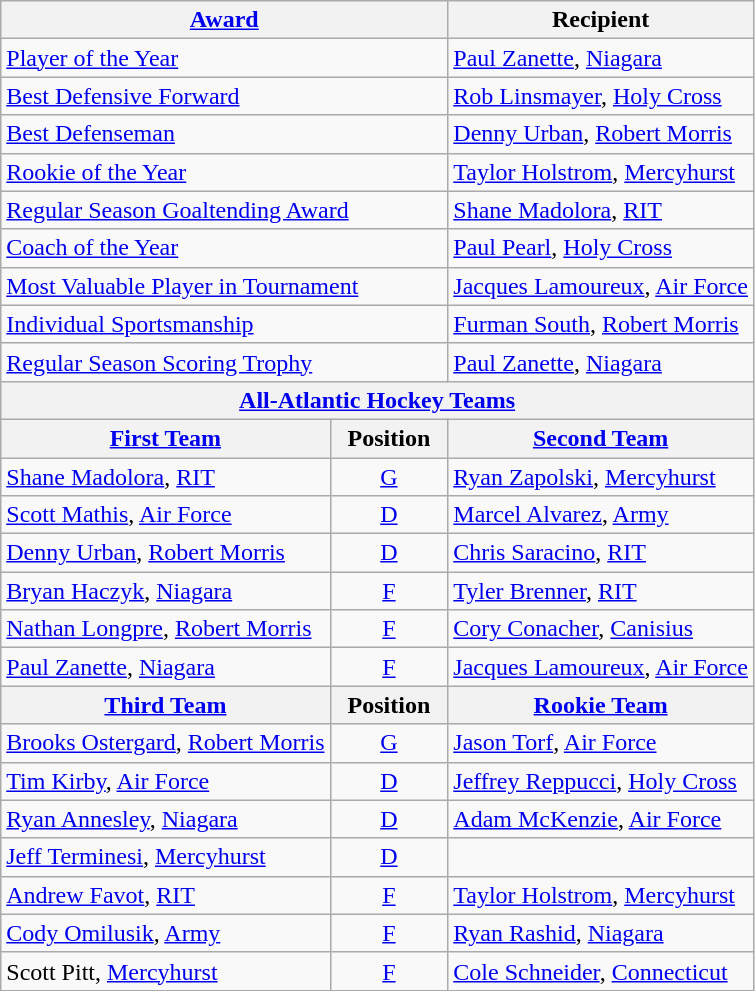<table class="wikitable">
<tr>
<th colspan=2><a href='#'>Award</a></th>
<th>Recipient</th>
</tr>
<tr>
<td colspan=2><a href='#'>Player of the Year</a></td>
<td><a href='#'>Paul Zanette</a>, <a href='#'>Niagara</a></td>
</tr>
<tr>
<td colspan=2><a href='#'>Best Defensive Forward</a></td>
<td><a href='#'>Rob Linsmayer</a>, <a href='#'>Holy Cross</a></td>
</tr>
<tr>
<td colspan=2><a href='#'>Best Defenseman</a></td>
<td><a href='#'>Denny Urban</a>, <a href='#'>Robert Morris</a></td>
</tr>
<tr>
<td colspan=2><a href='#'>Rookie of the Year</a></td>
<td><a href='#'>Taylor Holstrom</a>, <a href='#'>Mercyhurst</a></td>
</tr>
<tr>
<td colspan=2><a href='#'>Regular Season Goaltending Award</a></td>
<td><a href='#'>Shane Madolora</a>, <a href='#'>RIT</a></td>
</tr>
<tr>
<td colspan=2><a href='#'>Coach of the Year</a></td>
<td><a href='#'>Paul Pearl</a>, <a href='#'>Holy Cross</a></td>
</tr>
<tr>
<td colspan=2><a href='#'>Most Valuable Player in Tournament</a></td>
<td><a href='#'>Jacques Lamoureux</a>, <a href='#'>Air Force</a></td>
</tr>
<tr>
<td colspan=2><a href='#'>Individual Sportsmanship</a></td>
<td><a href='#'>Furman South</a>, <a href='#'>Robert Morris</a></td>
</tr>
<tr>
<td colspan=2><a href='#'>Regular Season Scoring Trophy</a></td>
<td><a href='#'>Paul Zanette</a>, <a href='#'>Niagara</a></td>
</tr>
<tr>
<th colspan=3><a href='#'>All-Atlantic Hockey Teams</a></th>
</tr>
<tr>
<th><a href='#'>First Team</a></th>
<th>  Position  </th>
<th><a href='#'>Second Team</a></th>
</tr>
<tr>
<td><a href='#'>Shane Madolora</a>, <a href='#'>RIT</a></td>
<td align=center><a href='#'>G</a></td>
<td><a href='#'>Ryan Zapolski</a>, <a href='#'>Mercyhurst</a></td>
</tr>
<tr>
<td><a href='#'>Scott Mathis</a>, <a href='#'>Air Force</a></td>
<td align=center><a href='#'>D</a></td>
<td><a href='#'>Marcel Alvarez</a>, <a href='#'>Army</a></td>
</tr>
<tr>
<td><a href='#'>Denny Urban</a>, <a href='#'>Robert Morris</a></td>
<td align=center><a href='#'>D</a></td>
<td><a href='#'>Chris Saracino</a>, <a href='#'>RIT</a></td>
</tr>
<tr>
<td><a href='#'>Bryan Haczyk</a>, <a href='#'>Niagara</a></td>
<td align=center><a href='#'>F</a></td>
<td><a href='#'>Tyler Brenner</a>, <a href='#'>RIT</a></td>
</tr>
<tr>
<td><a href='#'>Nathan Longpre</a>, <a href='#'>Robert Morris</a></td>
<td align=center><a href='#'>F</a></td>
<td><a href='#'>Cory Conacher</a>, <a href='#'>Canisius</a></td>
</tr>
<tr>
<td><a href='#'>Paul Zanette</a>, <a href='#'>Niagara</a></td>
<td align=center><a href='#'>F</a></td>
<td><a href='#'>Jacques Lamoureux</a>, <a href='#'>Air Force</a></td>
</tr>
<tr>
<th><a href='#'>Third Team</a></th>
<th>  Position  </th>
<th><a href='#'>Rookie Team</a></th>
</tr>
<tr>
<td><a href='#'>Brooks Ostergard</a>, <a href='#'>Robert Morris</a></td>
<td align=center><a href='#'>G</a></td>
<td><a href='#'>Jason Torf</a>, <a href='#'>Air Force</a></td>
</tr>
<tr>
<td><a href='#'>Tim Kirby</a>, <a href='#'>Air Force</a></td>
<td align=center><a href='#'>D</a></td>
<td><a href='#'>Jeffrey Reppucci</a>, <a href='#'>Holy Cross</a></td>
</tr>
<tr>
<td><a href='#'>Ryan Annesley</a>, <a href='#'>Niagara</a></td>
<td align=center><a href='#'>D</a></td>
<td><a href='#'>Adam McKenzie</a>, <a href='#'>Air Force</a></td>
</tr>
<tr>
<td><a href='#'>Jeff Terminesi</a>, <a href='#'>Mercyhurst</a></td>
<td align=center><a href='#'>D</a></td>
<td></td>
</tr>
<tr>
<td><a href='#'>Andrew Favot</a>, <a href='#'>RIT</a></td>
<td align=center><a href='#'>F</a></td>
<td><a href='#'>Taylor Holstrom</a>, <a href='#'>Mercyhurst</a></td>
</tr>
<tr>
<td><a href='#'>Cody Omilusik</a>, <a href='#'>Army</a></td>
<td align=center><a href='#'>F</a></td>
<td><a href='#'>Ryan Rashid</a>, <a href='#'>Niagara</a></td>
</tr>
<tr>
<td>Scott Pitt, <a href='#'>Mercyhurst</a></td>
<td align=center><a href='#'>F</a></td>
<td><a href='#'>Cole Schneider</a>, <a href='#'>Connecticut</a></td>
</tr>
</table>
